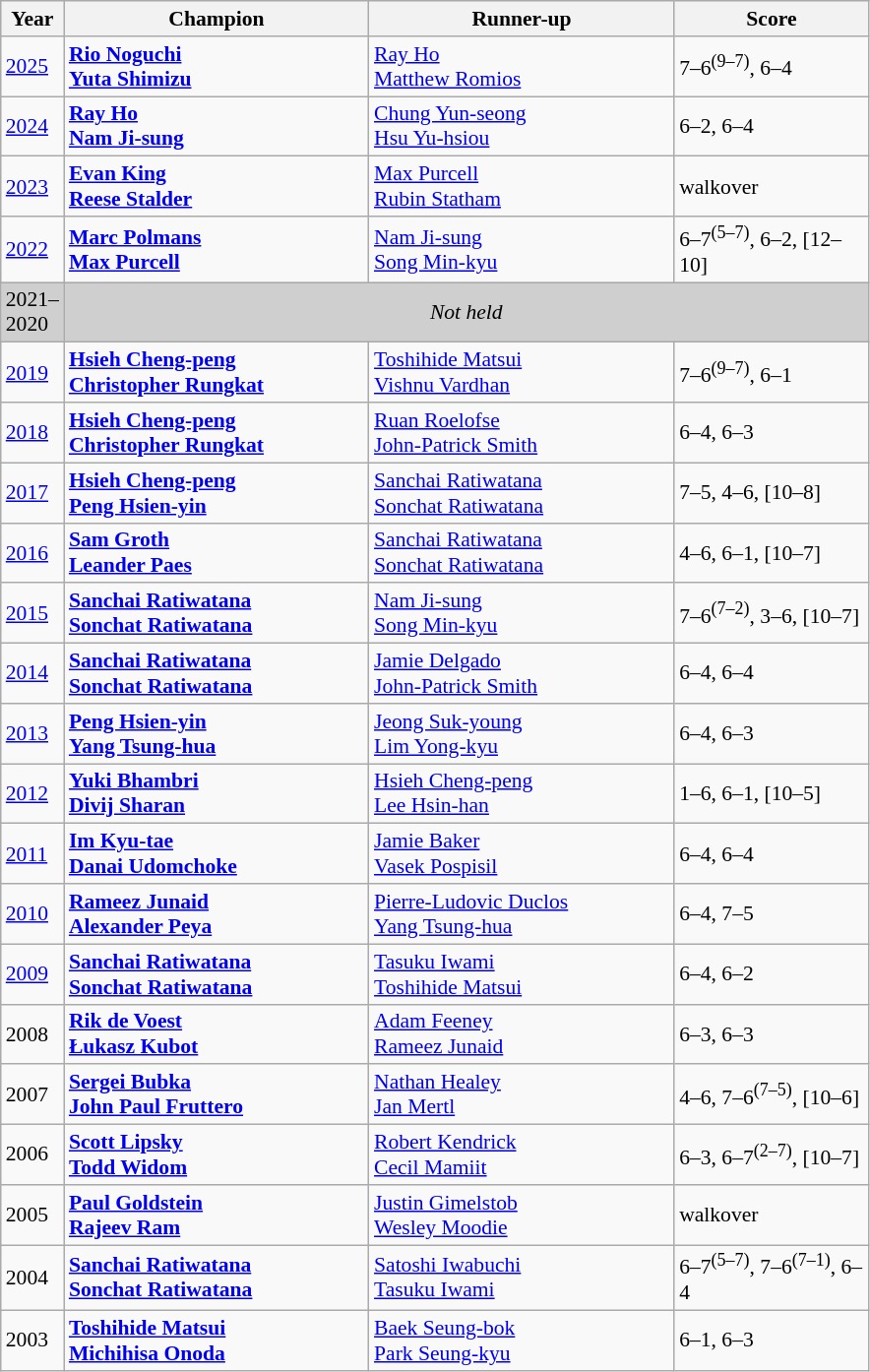<table class="wikitable" style="font-size:90%">
<tr>
<th>Year</th>
<th width="200">Champion</th>
<th width="200">Runner-up</th>
<th width="125">Score</th>
</tr>
<tr>
<td><a href='#'>2025</a></td>
<td> <strong><a href='#'>Rio Noguchi</a></strong> <br>  <strong><a href='#'>Yuta Shimizu</a></strong></td>
<td> <a href='#'>Ray Ho</a> <br>  <a href='#'>Matthew Romios</a></td>
<td>7–6<sup>(9–7)</sup>, 6–4</td>
</tr>
<tr>
<td><a href='#'>2024</a></td>
<td> <strong><a href='#'>Ray Ho</a></strong> <br>  <strong><a href='#'>Nam Ji-sung</a></strong></td>
<td> <a href='#'>Chung Yun-seong</a> <br>  <a href='#'>Hsu Yu-hsiou</a></td>
<td>6–2, 6–4</td>
</tr>
<tr>
<td><a href='#'>2023</a></td>
<td> <strong><a href='#'>Evan King</a></strong> <br>  <strong><a href='#'>Reese Stalder</a></strong></td>
<td> <a href='#'>Max Purcell</a> <br>  <a href='#'>Rubin Statham</a></td>
<td>walkover</td>
</tr>
<tr>
<td><a href='#'>2022</a></td>
<td> <strong><a href='#'>Marc Polmans</a></strong> <br>  <strong><a href='#'>Max Purcell</a></strong></td>
<td> <a href='#'>Nam Ji-sung</a> <br>  <a href='#'>Song Min-kyu</a></td>
<td>6–7<sup>(5–7)</sup>, 6–2, [12–10]</td>
</tr>
<tr>
<td style="background:#cfcfcf">2021–<br>2020</td>
<td colspan=3 align=center style="background:#cfcfcf"><em>Not held</em></td>
</tr>
<tr>
<td><a href='#'>2019</a></td>
<td> <strong><a href='#'>Hsieh Cheng-peng</a></strong> <br>  <strong><a href='#'>Christopher Rungkat</a></strong></td>
<td> <a href='#'>Toshihide Matsui</a> <br>  <a href='#'>Vishnu Vardhan</a></td>
<td>7–6<sup>(9–7)</sup>, 6–1</td>
</tr>
<tr>
<td><a href='#'>2018</a></td>
<td> <strong><a href='#'>Hsieh Cheng-peng</a></strong> <br>  <strong><a href='#'>Christopher Rungkat</a></strong></td>
<td> <a href='#'>Ruan Roelofse</a> <br>  <a href='#'>John-Patrick Smith</a></td>
<td>6–4, 6–3</td>
</tr>
<tr>
<td><a href='#'>2017</a></td>
<td> <strong><a href='#'>Hsieh Cheng-peng</a></strong> <br>  <strong><a href='#'>Peng Hsien-yin</a></strong></td>
<td> <a href='#'>Sanchai Ratiwatana</a> <br>  <a href='#'>Sonchat Ratiwatana</a></td>
<td>7–5, 4–6, [10–8]</td>
</tr>
<tr>
<td><a href='#'>2016</a></td>
<td> <strong><a href='#'>Sam Groth</a></strong> <br>  <strong><a href='#'>Leander Paes</a></strong></td>
<td> <a href='#'>Sanchai Ratiwatana</a> <br>  <a href='#'>Sonchat Ratiwatana</a></td>
<td>4–6, 6–1, [10–7]</td>
</tr>
<tr>
<td><a href='#'>2015</a></td>
<td> <strong><a href='#'>Sanchai Ratiwatana</a></strong><br> <strong><a href='#'>Sonchat Ratiwatana</a></strong></td>
<td> <a href='#'>Nam Ji-sung</a> <br>  <a href='#'>Song Min-kyu</a></td>
<td>7–6<sup>(7–2)</sup>, 3–6, [10–7]</td>
</tr>
<tr>
<td><a href='#'>2014</a></td>
<td> <strong><a href='#'>Sanchai Ratiwatana</a></strong><br> <strong><a href='#'>Sonchat Ratiwatana</a></strong></td>
<td> <a href='#'>Jamie Delgado</a><br> <a href='#'>John-Patrick Smith</a></td>
<td>6–4, 6–4</td>
</tr>
<tr>
<td><a href='#'>2013</a></td>
<td> <strong><a href='#'>Peng Hsien-yin</a></strong><br> <strong><a href='#'>Yang Tsung-hua</a></strong></td>
<td> <a href='#'>Jeong Suk-young</a><br> <a href='#'>Lim Yong-kyu</a></td>
<td>6–4, 6–3</td>
</tr>
<tr>
<td><a href='#'>2012</a></td>
<td> <strong><a href='#'>Yuki Bhambri</a></strong><br> <strong><a href='#'>Divij Sharan</a></strong></td>
<td> <a href='#'>Hsieh Cheng-peng</a><br> <a href='#'>Lee Hsin-han</a></td>
<td>1–6, 6–1, [10–5]</td>
</tr>
<tr>
<td><a href='#'>2011</a></td>
<td> <strong><a href='#'>Im Kyu-tae</a></strong><br> <strong><a href='#'>Danai Udomchoke</a></strong></td>
<td> <a href='#'>Jamie Baker</a><br> <a href='#'>Vasek Pospisil</a></td>
<td>6–4, 6–4</td>
</tr>
<tr>
<td><a href='#'>2010</a></td>
<td> <strong><a href='#'>Rameez Junaid</a></strong><br> <strong><a href='#'>Alexander Peya</a></strong></td>
<td> <a href='#'>Pierre-Ludovic Duclos</a><br> <a href='#'>Yang Tsung-hua</a></td>
<td>6–4, 7–5</td>
</tr>
<tr>
<td><a href='#'>2009</a></td>
<td> <strong><a href='#'>Sanchai Ratiwatana</a></strong><br> <strong><a href='#'>Sonchat Ratiwatana</a></strong></td>
<td> <a href='#'>Tasuku Iwami</a><br> <a href='#'>Toshihide Matsui</a></td>
<td>6–4, 6–2</td>
</tr>
<tr>
<td>2008</td>
<td> <strong><a href='#'>Rik de Voest</a></strong><br> <strong><a href='#'>Łukasz Kubot</a></strong></td>
<td> <a href='#'>Adam Feeney</a><br> <a href='#'>Rameez Junaid</a></td>
<td>6–3, 6–3</td>
</tr>
<tr>
<td>2007</td>
<td> <strong><a href='#'>Sergei Bubka</a></strong><br> <strong><a href='#'>John Paul Fruttero</a></strong></td>
<td> <a href='#'>Nathan Healey</a><br> <a href='#'>Jan Mertl</a></td>
<td>4–6, 7–6<sup>(7–5)</sup>, [10–6]</td>
</tr>
<tr>
<td>2006</td>
<td> <strong><a href='#'>Scott Lipsky</a></strong><br> <strong><a href='#'>Todd Widom</a></strong></td>
<td> <a href='#'>Robert Kendrick</a><br> <a href='#'>Cecil Mamiit</a></td>
<td>6–3, 6–7<sup>(2–7)</sup>, [10–7]</td>
</tr>
<tr>
<td>2005</td>
<td> <strong><a href='#'>Paul Goldstein</a></strong><br> <strong><a href='#'>Rajeev Ram</a></strong></td>
<td> <a href='#'>Justin Gimelstob</a><br> <a href='#'>Wesley Moodie</a></td>
<td>walkover</td>
</tr>
<tr>
<td>2004</td>
<td> <strong><a href='#'>Sanchai Ratiwatana</a></strong><br> <strong><a href='#'>Sonchat Ratiwatana</a></strong></td>
<td> <a href='#'>Satoshi Iwabuchi</a><br> <a href='#'>Tasuku Iwami</a></td>
<td>6–7<sup>(5–7)</sup>, 7–6<sup>(7–1)</sup>, 6–4</td>
</tr>
<tr>
<td>2003</td>
<td> <strong><a href='#'>Toshihide Matsui</a></strong><br> <strong><a href='#'>Michihisa Onoda</a></strong></td>
<td> <a href='#'>Baek Seung-bok</a><br> <a href='#'>Park Seung-kyu</a></td>
<td>6–1, 6–3</td>
</tr>
</table>
